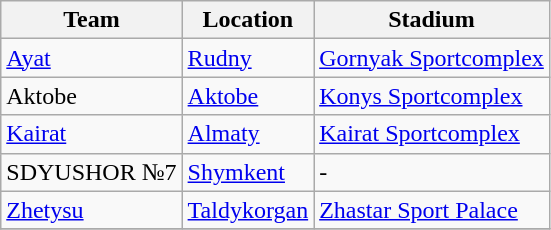<table class="wikitable sortable">
<tr>
<th>Team</th>
<th>Location</th>
<th>Stadium</th>
</tr>
<tr>
<td><a href='#'>Ayat</a></td>
<td><a href='#'>Rudny</a></td>
<td><a href='#'>Gornyak Sportcomplex</a></td>
</tr>
<tr>
<td>Aktobe</td>
<td><a href='#'>Aktobe</a></td>
<td><a href='#'>Konys Sportcomplex</a></td>
</tr>
<tr>
<td><a href='#'>Kairat</a></td>
<td><a href='#'>Almaty</a></td>
<td><a href='#'>Kairat Sportcomplex</a></td>
</tr>
<tr>
<td>SDYUSHOR №7</td>
<td><a href='#'>Shymkent</a></td>
<td>-</td>
</tr>
<tr>
<td><a href='#'>Zhetysu</a></td>
<td><a href='#'>Taldykorgan</a></td>
<td><a href='#'>Zhastar Sport Palace</a></td>
</tr>
<tr>
</tr>
</table>
